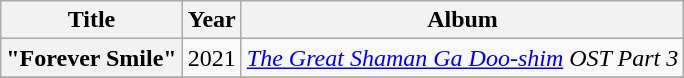<table class="wikitable plainrowheaders" style="text-align:center;">
<tr>
<th scope="col">Title</th>
<th scope="col">Year</th>
<th scope="col">Album</th>
</tr>
<tr>
<th scope=row>"Forever Smile"</th>
<td>2021</td>
<td><em><a href='#'>The Great Shaman Ga Doo-shim</a> OST Part 3</em></td>
</tr>
<tr>
</tr>
</table>
